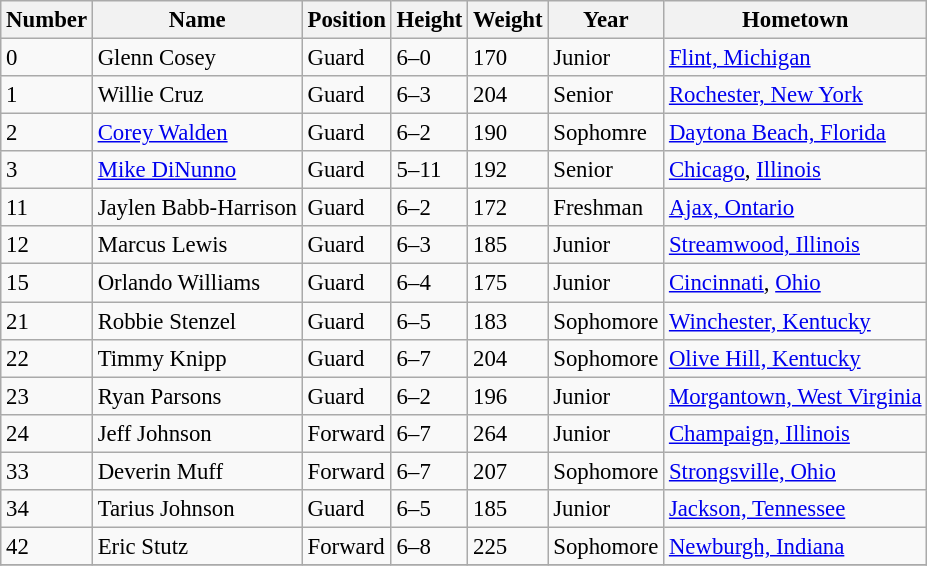<table class="wikitable" style="font-size: 95%;">
<tr>
<th>Number</th>
<th>Name</th>
<th>Position</th>
<th>Height</th>
<th>Weight</th>
<th>Year</th>
<th>Hometown</th>
</tr>
<tr>
<td>0</td>
<td>Glenn Cosey</td>
<td>Guard</td>
<td>6–0</td>
<td>170</td>
<td>Junior</td>
<td><a href='#'>Flint, Michigan</a></td>
</tr>
<tr>
<td>1</td>
<td>Willie Cruz</td>
<td>Guard</td>
<td>6–3</td>
<td>204</td>
<td>Senior</td>
<td><a href='#'>Rochester, New York</a></td>
</tr>
<tr>
<td>2</td>
<td><a href='#'>Corey Walden</a></td>
<td>Guard</td>
<td>6–2</td>
<td>190</td>
<td>Sophomre</td>
<td><a href='#'>Daytona Beach, Florida</a></td>
</tr>
<tr>
<td>3</td>
<td><a href='#'>Mike DiNunno</a></td>
<td>Guard</td>
<td>5–11</td>
<td>192</td>
<td>Senior</td>
<td><a href='#'>Chicago</a>, <a href='#'>Illinois</a></td>
</tr>
<tr>
<td>11</td>
<td>Jaylen Babb-Harrison</td>
<td>Guard</td>
<td>6–2</td>
<td>172</td>
<td>Freshman</td>
<td><a href='#'>Ajax, Ontario</a></td>
</tr>
<tr>
<td>12</td>
<td>Marcus Lewis</td>
<td>Guard</td>
<td>6–3</td>
<td>185</td>
<td>Junior</td>
<td><a href='#'>Streamwood, Illinois</a></td>
</tr>
<tr>
<td>15</td>
<td>Orlando Williams</td>
<td>Guard</td>
<td>6–4</td>
<td>175</td>
<td>Junior</td>
<td><a href='#'>Cincinnati</a>, <a href='#'>Ohio</a></td>
</tr>
<tr>
<td>21</td>
<td>Robbie Stenzel</td>
<td>Guard</td>
<td>6–5</td>
<td>183</td>
<td>Sophomore</td>
<td><a href='#'>Winchester, Kentucky</a></td>
</tr>
<tr>
<td>22</td>
<td>Timmy Knipp</td>
<td>Guard</td>
<td>6–7</td>
<td>204</td>
<td>Sophomore</td>
<td><a href='#'>Olive Hill, Kentucky</a></td>
</tr>
<tr>
<td>23</td>
<td>Ryan Parsons</td>
<td>Guard</td>
<td>6–2</td>
<td>196</td>
<td>Junior</td>
<td><a href='#'>Morgantown, West Virginia</a></td>
</tr>
<tr>
<td>24</td>
<td>Jeff Johnson</td>
<td>Forward</td>
<td>6–7</td>
<td>264</td>
<td>Junior</td>
<td><a href='#'>Champaign, Illinois</a></td>
</tr>
<tr>
<td>33</td>
<td>Deverin Muff</td>
<td>Forward</td>
<td>6–7</td>
<td>207</td>
<td>Sophomore</td>
<td><a href='#'>Strongsville, Ohio</a></td>
</tr>
<tr>
<td>34</td>
<td>Tarius Johnson</td>
<td>Guard</td>
<td>6–5</td>
<td>185</td>
<td>Junior</td>
<td><a href='#'>Jackson, Tennessee</a></td>
</tr>
<tr>
<td>42</td>
<td>Eric Stutz</td>
<td>Forward</td>
<td>6–8</td>
<td>225</td>
<td>Sophomore</td>
<td><a href='#'>Newburgh, Indiana</a></td>
</tr>
<tr>
</tr>
</table>
